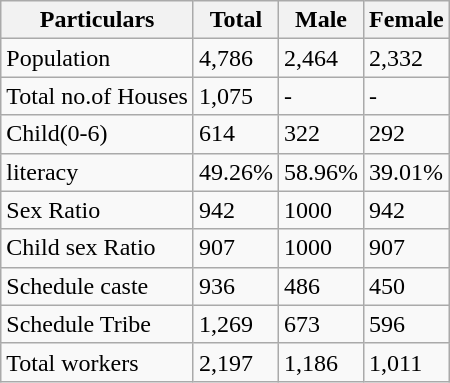<table class="wikitable sortable">
<tr>
<th>Particulars</th>
<th>Total</th>
<th>Male</th>
<th>Female</th>
</tr>
<tr>
<td>Population</td>
<td>4,786</td>
<td>2,464</td>
<td>2,332</td>
</tr>
<tr>
<td>Total no.of Houses</td>
<td>1,075</td>
<td>-</td>
<td>-</td>
</tr>
<tr>
<td>Child(0-6)</td>
<td>614</td>
<td>322</td>
<td>292</td>
</tr>
<tr>
<td>literacy</td>
<td>49.26%</td>
<td>58.96%</td>
<td>39.01%</td>
</tr>
<tr>
<td>Sex Ratio</td>
<td>942</td>
<td>1000</td>
<td>942</td>
</tr>
<tr>
<td>Child sex Ratio</td>
<td>907</td>
<td>1000</td>
<td>907</td>
</tr>
<tr>
<td>Schedule caste</td>
<td>936</td>
<td>486</td>
<td>450</td>
</tr>
<tr>
<td>Schedule Tribe</td>
<td>1,269</td>
<td>673</td>
<td>596</td>
</tr>
<tr>
<td>Total workers</td>
<td>2,197</td>
<td>1,186</td>
<td>1,011</td>
</tr>
</table>
